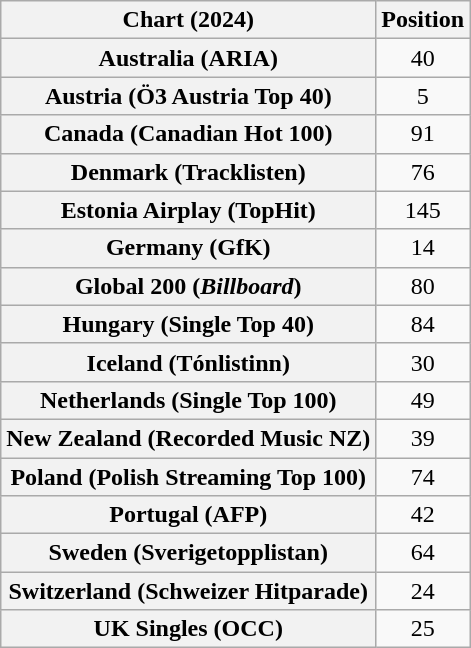<table class="wikitable sortable plainrowheaders" style="text-align:center">
<tr>
<th scope="col">Chart (2024)</th>
<th scope="col">Position</th>
</tr>
<tr>
<th scope="row">Australia (ARIA)</th>
<td>40</td>
</tr>
<tr>
<th scope="row">Austria (Ö3 Austria Top 40)</th>
<td>5</td>
</tr>
<tr>
<th scope="row">Canada (Canadian Hot 100)</th>
<td>91</td>
</tr>
<tr>
<th scope="row">Denmark (Tracklisten)</th>
<td>76</td>
</tr>
<tr>
<th scope="row">Estonia Airplay (TopHit)</th>
<td>145</td>
</tr>
<tr>
<th scope="row">Germany (GfK)</th>
<td>14</td>
</tr>
<tr>
<th scope="row">Global 200 (<em>Billboard</em>)</th>
<td>80</td>
</tr>
<tr>
<th scope="row">Hungary (Single Top 40)</th>
<td>84</td>
</tr>
<tr>
<th scope="row">Iceland (Tónlistinn)</th>
<td>30</td>
</tr>
<tr>
<th scope="row">Netherlands (Single Top 100)</th>
<td>49</td>
</tr>
<tr>
<th scope="row">New Zealand (Recorded Music NZ)</th>
<td>39</td>
</tr>
<tr>
<th scope="row">Poland (Polish Streaming Top 100)</th>
<td>74</td>
</tr>
<tr>
<th scope="row">Portugal (AFP)</th>
<td>42</td>
</tr>
<tr>
<th scope="row">Sweden (Sverigetopplistan)</th>
<td>64</td>
</tr>
<tr>
<th scope="row">Switzerland (Schweizer Hitparade)</th>
<td>24</td>
</tr>
<tr>
<th scope="row">UK Singles (OCC)</th>
<td>25</td>
</tr>
</table>
